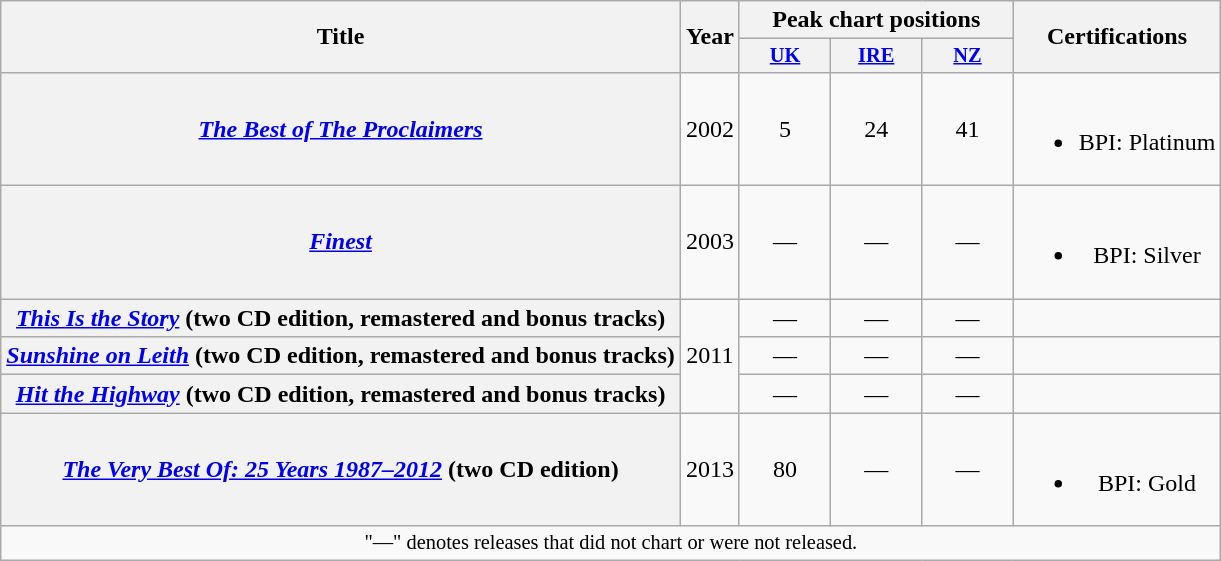<table class="wikitable plainrowheaders" style="text-align:center">
<tr>
<th scope="col" rowspan="2">Title</th>
<th scope="col" rowspan="2">Year</th>
<th scope="col" colspan="3">Peak chart positions</th>
<th scope="col" rowspan="2">Certifications</th>
</tr>
<tr>
<th style="width:4em;font-size:85%"><a href='#'>UK</a><br></th>
<th style="width:4em;font-size:85%"><a href='#'>IRE</a><br></th>
<th style="width:4em;font-size:85%"><a href='#'>NZ</a><br></th>
</tr>
<tr>
<th scope="row"><em><a href='#'>The Best of The Proclaimers</a></em></th>
<td>2002</td>
<td>5</td>
<td>24</td>
<td>41</td>
<td><br><ul><li>BPI: Platinum</li></ul></td>
</tr>
<tr>
<th scope="row"><em><a href='#'>Finest</a></em></th>
<td>2003</td>
<td>—</td>
<td>—</td>
<td>—</td>
<td><br><ul><li>BPI: Silver</li></ul></td>
</tr>
<tr>
<th scope="row"><em><a href='#'>This Is the Story</a></em> (two CD edition, remastered and bonus tracks)</th>
<td rowspan="3">2011</td>
<td>—</td>
<td>—</td>
<td>—</td>
<td></td>
</tr>
<tr>
<th scope="row"><em><a href='#'>Sunshine on Leith</a></em> (two CD edition, remastered and bonus tracks)</th>
<td>—</td>
<td>—</td>
<td>—</td>
<td></td>
</tr>
<tr>
<th scope="row"><em><a href='#'>Hit the Highway</a></em> (two CD edition, remastered and bonus tracks)</th>
<td>—</td>
<td>—</td>
<td>—</td>
<td></td>
</tr>
<tr>
<th scope="row"><em><a href='#'>The Very Best Of: 25 Years 1987–2012</a></em> (two CD edition)</th>
<td>2013</td>
<td>80</td>
<td>—</td>
<td>—</td>
<td><br><ul><li>BPI: Gold</li></ul></td>
</tr>
<tr>
<td colspan="8" style="font-size:85%">"—" denotes releases that did not chart or were not released.</td>
</tr>
</table>
